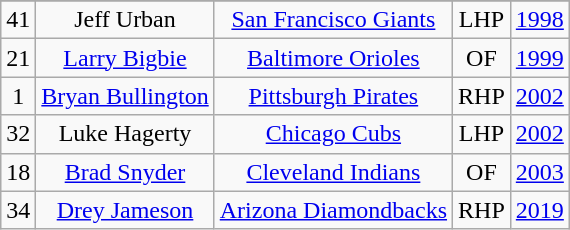<table class="wikitable" style="text-align:center">
<tr>
</tr>
<tr>
<td>41</td>
<td>Jeff Urban</td>
<td><a href='#'>San Francisco Giants</a></td>
<td>LHP</td>
<td><a href='#'>1998</a></td>
</tr>
<tr>
<td>21</td>
<td><a href='#'>Larry Bigbie</a></td>
<td><a href='#'>Baltimore Orioles</a></td>
<td>OF</td>
<td><a href='#'>1999</a></td>
</tr>
<tr>
<td>1</td>
<td><a href='#'>Bryan Bullington</a></td>
<td><a href='#'>Pittsburgh Pirates</a></td>
<td>RHP</td>
<td><a href='#'>2002</a></td>
</tr>
<tr>
<td>32</td>
<td>Luke Hagerty</td>
<td><a href='#'>Chicago Cubs</a></td>
<td>LHP</td>
<td><a href='#'>2002</a></td>
</tr>
<tr>
<td>18</td>
<td><a href='#'>Brad Snyder</a></td>
<td><a href='#'>Cleveland Indians</a></td>
<td>OF</td>
<td><a href='#'>2003</a></td>
</tr>
<tr>
<td>34</td>
<td><a href='#'>Drey Jameson</a></td>
<td><a href='#'>Arizona Diamondbacks</a></td>
<td>RHP</td>
<td><a href='#'>2019</a></td>
</tr>
</table>
